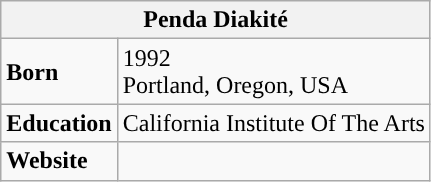<table class="wikitable floatright">
<tr>
<th colspan="2"><strong>Penda Diakité</strong></th>
</tr>
<tr>
<td><strong>Born</strong></td>
<td>1992<br>Portland, Oregon, USA</td>
</tr>
<tr>
<td><strong>Education</strong></td>
<td>California Institute Of The Arts</td>
</tr>
<tr>
<td><strong>Website</strong></td>
<td></td>
</tr>
</table>
